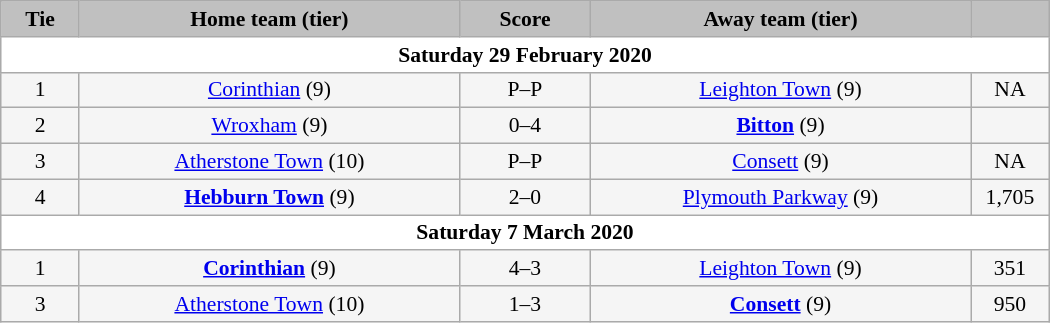<table class="wikitable" style="width: 700px; background:WhiteSmoke; text-align:center; font-size:90%">
<tr>
<td scope="col" style="width:  7.50%; background:silver;"><strong>Tie</strong></td>
<td scope="col" style="width: 36.25%; background:silver;"><strong>Home team (tier)</strong></td>
<td scope="col" style="width: 12.50%; background:silver;"><strong>Score</strong></td>
<td scope="col" style="width: 36.25%; background:silver;"><strong>Away team (tier)</strong></td>
<td scope="col" style="width:  7.50%; background:silver;"><strong></strong></td>
</tr>
<tr>
<td colspan="5" style= background:White><strong>Saturday 29 February 2020</strong></td>
</tr>
<tr>
<td>1</td>
<td><a href='#'>Corinthian</a> (9)</td>
<td>P–P</td>
<td><a href='#'>Leighton Town</a> (9)</td>
<td>NA</td>
</tr>
<tr>
<td>2</td>
<td><a href='#'>Wroxham</a> (9)</td>
<td>0–4</td>
<td><strong><a href='#'>Bitton</a></strong> (9)</td>
<td></td>
</tr>
<tr>
<td>3</td>
<td><a href='#'>Atherstone Town</a> (10)</td>
<td>P–P</td>
<td><a href='#'>Consett</a> (9)</td>
<td>NA</td>
</tr>
<tr>
<td>4</td>
<td><strong><a href='#'>Hebburn Town</a></strong> (9)</td>
<td>2–0</td>
<td><a href='#'>Plymouth Parkway</a> (9)</td>
<td>1,705</td>
</tr>
<tr>
<td colspan="5" style= background:White><strong>Saturday 7 March 2020</strong></td>
</tr>
<tr>
<td>1</td>
<td><strong><a href='#'>Corinthian</a></strong> (9)</td>
<td>4–3</td>
<td><a href='#'>Leighton Town</a> (9)</td>
<td>351</td>
</tr>
<tr>
<td>3</td>
<td><a href='#'>Atherstone Town</a> (10)</td>
<td>1–3 </td>
<td><strong><a href='#'>Consett</a></strong> (9)</td>
<td>950</td>
</tr>
</table>
